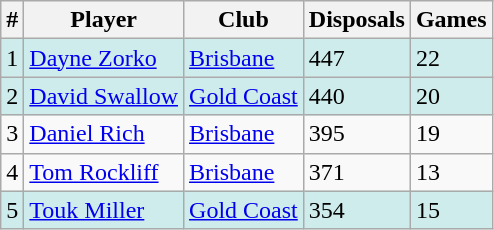<table class="wikitable">
<tr>
<th>#</th>
<th>Player</th>
<th>Club</th>
<th>Disposals</th>
<th>Games</th>
</tr>
<tr style="background:#cfecec;">
<td>1</td>
<td> <a href='#'>Dayne Zorko</a></td>
<td><a href='#'>Brisbane</a></td>
<td>447</td>
<td>22</td>
</tr>
<tr style="background:#cfecec;">
<td>2</td>
<td> <a href='#'>David Swallow</a></td>
<td><a href='#'>Gold Coast</a></td>
<td>440</td>
<td>20</td>
</tr>
<tr>
<td>3</td>
<td> <a href='#'>Daniel Rich</a></td>
<td><a href='#'>Brisbane</a></td>
<td>395</td>
<td>19</td>
</tr>
<tr>
<td>4</td>
<td> <a href='#'>Tom Rockliff</a></td>
<td><a href='#'>Brisbane</a></td>
<td>371</td>
<td>13</td>
</tr>
<tr style="background:#cfecec;">
<td>5</td>
<td> <a href='#'>Touk Miller</a></td>
<td><a href='#'>Gold Coast</a></td>
<td>354</td>
<td>15</td>
</tr>
</table>
